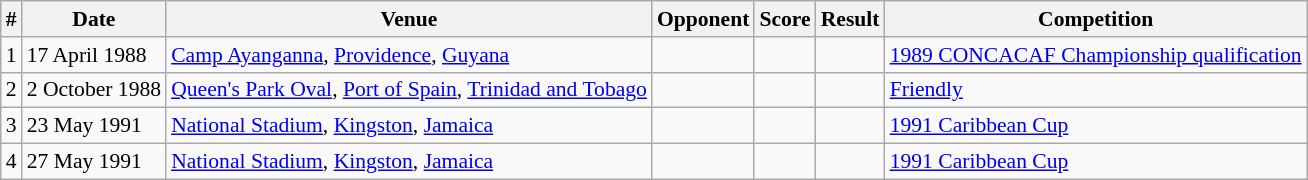<table class="wikitable" style="font-size:90%;">
<tr>
<th>#</th>
<th>Date</th>
<th>Venue</th>
<th>Opponent</th>
<th>Score</th>
<th>Result</th>
<th>Competition</th>
</tr>
<tr>
<td>1</td>
<td>17 April 1988</td>
<td><a href='#'>Camp Ayanganna</a>, <a href='#'>Providence</a>, <a href='#'>Guyana</a></td>
<td></td>
<td></td>
<td></td>
<td><a href='#'>1989 CONCACAF Championship qualification</a></td>
</tr>
<tr>
<td>2</td>
<td>2 October 1988</td>
<td><a href='#'>Queen's Park Oval</a>, <a href='#'>Port of Spain</a>, <a href='#'>Trinidad and Tobago</a></td>
<td></td>
<td></td>
<td></td>
<td><a href='#'>Friendly</a></td>
</tr>
<tr>
<td>3</td>
<td>23 May 1991</td>
<td><a href='#'>National Stadium</a>, <a href='#'>Kingston</a>, <a href='#'>Jamaica</a></td>
<td></td>
<td></td>
<td></td>
<td><a href='#'>1991 Caribbean Cup</a></td>
</tr>
<tr>
<td>4</td>
<td>27 May 1991</td>
<td><a href='#'>National Stadium</a>, <a href='#'>Kingston</a>, <a href='#'>Jamaica</a></td>
<td></td>
<td></td>
<td></td>
<td><a href='#'>1991 Caribbean Cup</a></td>
</tr>
</table>
